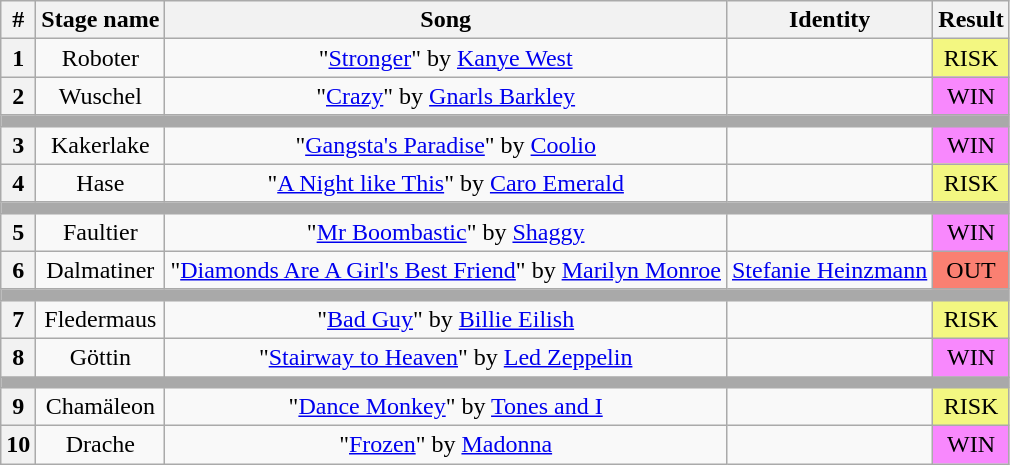<table class="wikitable plainrowheaders" style="text-align: center;">
<tr>
<th>#</th>
<th>Stage name</th>
<th>Song</th>
<th>Identity</th>
<th>Result</th>
</tr>
<tr>
<th>1</th>
<td>Roboter</td>
<td>"<a href='#'>Stronger</a>" by <a href='#'>Kanye West</a></td>
<td></td>
<td bgcolor="#F3F781">RISK</td>
</tr>
<tr>
<th>2</th>
<td>Wuschel</td>
<td>"<a href='#'>Crazy</a>" by <a href='#'>Gnarls Barkley</a></td>
<td></td>
<td bgcolor=#F888FD>WIN</td>
</tr>
<tr>
<td colspan="5" style="background:darkgray"></td>
</tr>
<tr>
<th>3</th>
<td>Kakerlake</td>
<td>"<a href='#'>Gangsta's Paradise</a>" by <a href='#'>Coolio</a></td>
<td></td>
<td bgcolor=#F888FD>WIN</td>
</tr>
<tr>
<th>4</th>
<td>Hase</td>
<td>"<a href='#'>A Night like This</a>" by <a href='#'>Caro Emerald</a></td>
<td></td>
<td bgcolor="#F3F781">RISK</td>
</tr>
<tr>
<td colspan="5" style="background:darkgray"></td>
</tr>
<tr>
<th>5</th>
<td>Faultier</td>
<td>"<a href='#'>Mr Boombastic</a>" by <a href='#'>Shaggy</a></td>
<td></td>
<td bgcolor=#F888FD>WIN</td>
</tr>
<tr>
<th>6</th>
<td>Dalmatiner</td>
<td>"<a href='#'>Diamonds Are A Girl's Best Friend</a>" by <a href='#'>Marilyn Monroe</a></td>
<td><a href='#'>Stefanie Heinzmann</a></td>
<td bgcolor=salmon>OUT</td>
</tr>
<tr>
<td colspan="5" style="background:darkgray"></td>
</tr>
<tr>
<th>7</th>
<td>Fledermaus</td>
<td>"<a href='#'>Bad Guy</a>" by <a href='#'>Billie Eilish</a></td>
<td></td>
<td bgcolor="#F3F781">RISK</td>
</tr>
<tr>
<th>8</th>
<td>Göttin</td>
<td>"<a href='#'>Stairway to Heaven</a>" by <a href='#'>Led Zeppelin</a></td>
<td></td>
<td bgcolor=#F888FD>WIN</td>
</tr>
<tr>
<td colspan="5" style="background:darkgray"></td>
</tr>
<tr>
<th>9</th>
<td>Chamäleon</td>
<td>"<a href='#'>Dance Monkey</a>" by <a href='#'>Tones and I</a></td>
<td></td>
<td bgcolor="#F3F781">RISK</td>
</tr>
<tr>
<th>10</th>
<td>Drache</td>
<td>"<a href='#'>Frozen</a>" by <a href='#'>Madonna</a></td>
<td></td>
<td bgcolor=#F888FD>WIN</td>
</tr>
</table>
